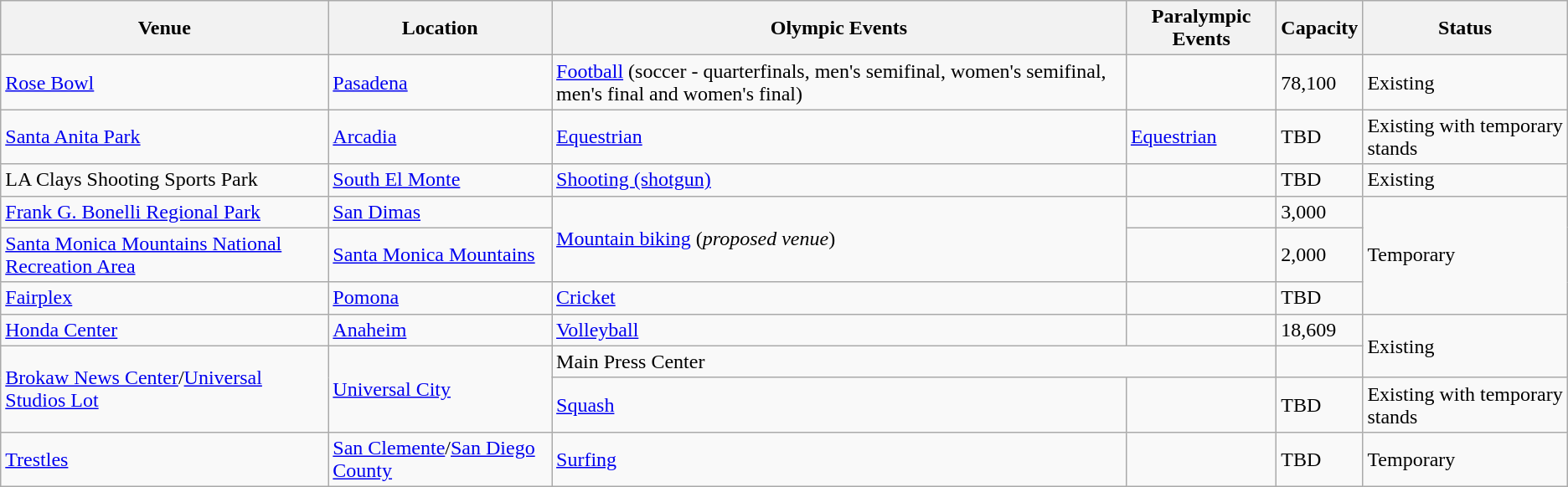<table class="sortable wikitable">
<tr>
<th>Venue</th>
<th>Location</th>
<th>Olympic Events</th>
<th>Paralympic Events</th>
<th>Capacity</th>
<th>Status</th>
</tr>
<tr>
<td><a href='#'>Rose Bowl</a></td>
<td><a href='#'>Pasadena</a></td>
<td><a href='#'>Football</a> (soccer - quarterfinals, men's semifinal, women's semifinal, men's final and women's final)</td>
<td></td>
<td>78,100</td>
<td>Existing</td>
</tr>
<tr>
<td><a href='#'>Santa Anita Park</a></td>
<td><a href='#'>Arcadia</a></td>
<td><a href='#'>Equestrian</a></td>
<td><a href='#'>Equestrian</a></td>
<td>TBD</td>
<td>Existing with temporary stands</td>
</tr>
<tr>
<td>LA Clays Shooting Sports Park<br></td>
<td><a href='#'>South El Monte</a></td>
<td><a href='#'>Shooting (shotgun)</a></td>
<td></td>
<td>TBD</td>
<td>Existing</td>
</tr>
<tr>
<td><a href='#'>Frank G. Bonelli Regional Park</a></td>
<td><a href='#'>San Dimas</a></td>
<td rowspan="2"><a href='#'>Mountain biking</a> (<em>proposed venue</em>)</td>
<td></td>
<td>3,000</td>
<td rowspan="3">Temporary</td>
</tr>
<tr>
<td><a href='#'>Santa Monica Mountains National Recreation Area</a></td>
<td><a href='#'>Santa Monica Mountains</a></td>
<td></td>
<td>2,000</td>
</tr>
<tr>
<td><a href='#'>Fairplex</a><br></td>
<td><a href='#'>Pomona</a></td>
<td><a href='#'>Cricket</a></td>
<td></td>
<td>TBD</td>
</tr>
<tr>
<td><a href='#'>Honda Center</a><br></td>
<td rowspan="1"><a href='#'>Anaheim</a></td>
<td><a href='#'>Volleyball</a></td>
<td></td>
<td>18,609</td>
<td rowspan="2">Existing</td>
</tr>
<tr>
<td rowspan="2"><a href='#'>Brokaw News Center</a>/<a href='#'>Universal Studios Lot</a></td>
<td rowspan="2"><a href='#'>Universal City</a></td>
<td colspan="2">Main Press Center</td>
<td></td>
</tr>
<tr>
<td><a href='#'>Squash</a></td>
<td></td>
<td>TBD</td>
<td>Existing with temporary stands</td>
</tr>
<tr>
<td rowspan="1"><a href='#'>Trestles</a></td>
<td rowspan="1"><a href='#'>San Clemente</a>/<a href='#'>San Diego County</a></td>
<td><a href='#'>Surfing</a></td>
<td></td>
<td>TBD</td>
<td>Temporary</td>
</tr>
</table>
